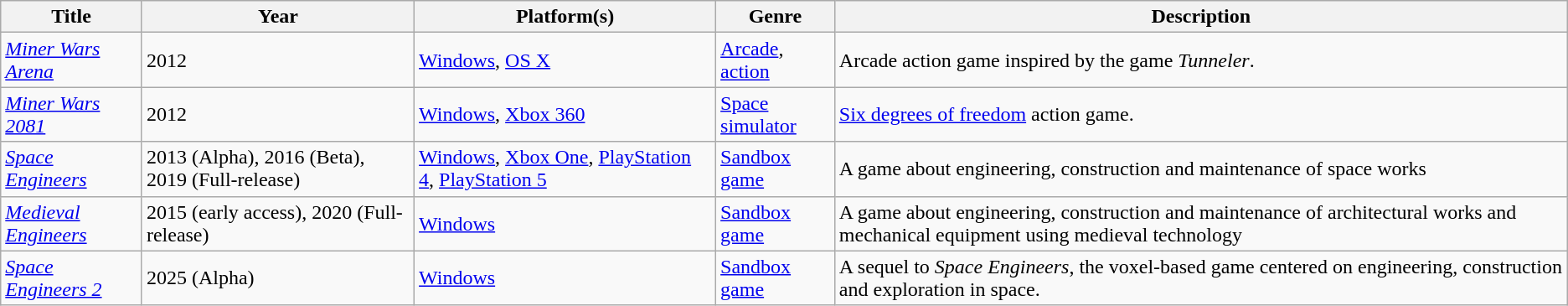<table class="wikitable">
<tr>
<th scope="col">Title</th>
<th>Year</th>
<th>Platform(s)</th>
<th>Genre</th>
<th>Description</th>
</tr>
<tr>
<td><em><a href='#'>Miner Wars Arena</a></em></td>
<td>2012</td>
<td><a href='#'>Windows</a>, <a href='#'>OS X</a></td>
<td><a href='#'>Arcade</a>, <a href='#'>action</a></td>
<td>Arcade action game inspired by the game <em>Tunneler</em>.</td>
</tr>
<tr>
<td><em><a href='#'>Miner Wars 2081</a></em></td>
<td>2012</td>
<td><a href='#'>Windows</a>, <a href='#'>Xbox 360</a></td>
<td><a href='#'>Space simulator</a></td>
<td><a href='#'>Six degrees of freedom</a> action game.</td>
</tr>
<tr>
<td><em><a href='#'>Space Engineers</a></em></td>
<td>2013 (Alpha), 2016 (Beta), 2019 (Full-release)</td>
<td><a href='#'>Windows</a>, <a href='#'>Xbox One</a>, <a href='#'>PlayStation 4</a>, <a href='#'>PlayStation 5</a></td>
<td><a href='#'>Sandbox game</a></td>
<td>A game about engineering, construction and maintenance of space works</td>
</tr>
<tr>
<td><em><a href='#'>Medieval Engineers</a></em></td>
<td>2015 (early access), 2020 (Full-release)</td>
<td><a href='#'>Windows</a></td>
<td><a href='#'>Sandbox game</a></td>
<td>A game about engineering, construction and maintenance of architectural works and mechanical equipment using medieval technology</td>
</tr>
<tr>
<td><em><a href='#'>Space Engineers 2</a></em></td>
<td>2025 (Alpha)</td>
<td><a href='#'>Windows</a></td>
<td><a href='#'>Sandbox game</a></td>
<td>A sequel to <em>Space Engineers</em>, the voxel-based game centered on engineering, construction and exploration in space.</td>
</tr>
</table>
